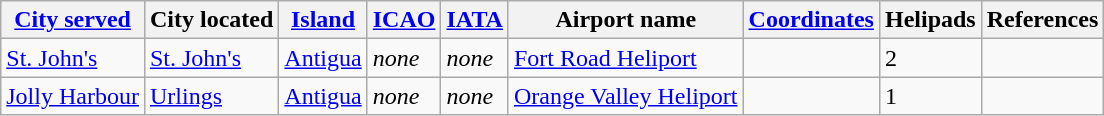<table class="wikitable sortable">
<tr>
<th><a href='#'>City served</a></th>
<th>City located</th>
<th><a href='#'>Island</a></th>
<th><a href='#'>ICAO</a></th>
<th><a href='#'>IATA</a></th>
<th>Airport name</th>
<th><a href='#'>Coordinates</a></th>
<th>Helipads</th>
<th>References</th>
</tr>
<tr valign="top">
<td><a href='#'>St. John's</a></td>
<td><a href='#'>St. John's</a></td>
<td> <a href='#'>Antigua</a></td>
<td><em>none</em></td>
<td><em>none</em></td>
<td><a href='#'>Fort Road Heliport</a></td>
<td><small></small></td>
<td>2</td>
<td></td>
</tr>
<tr valign="top">
<td><a href='#'>Jolly Harbour</a></td>
<td><a href='#'>Urlings</a></td>
<td> <a href='#'>Antigua</a></td>
<td><em>none</em></td>
<td><em>none</em></td>
<td><a href='#'>Orange Valley Heliport</a></td>
<td><small></small></td>
<td>1</td>
<td></td>
</tr>
</table>
